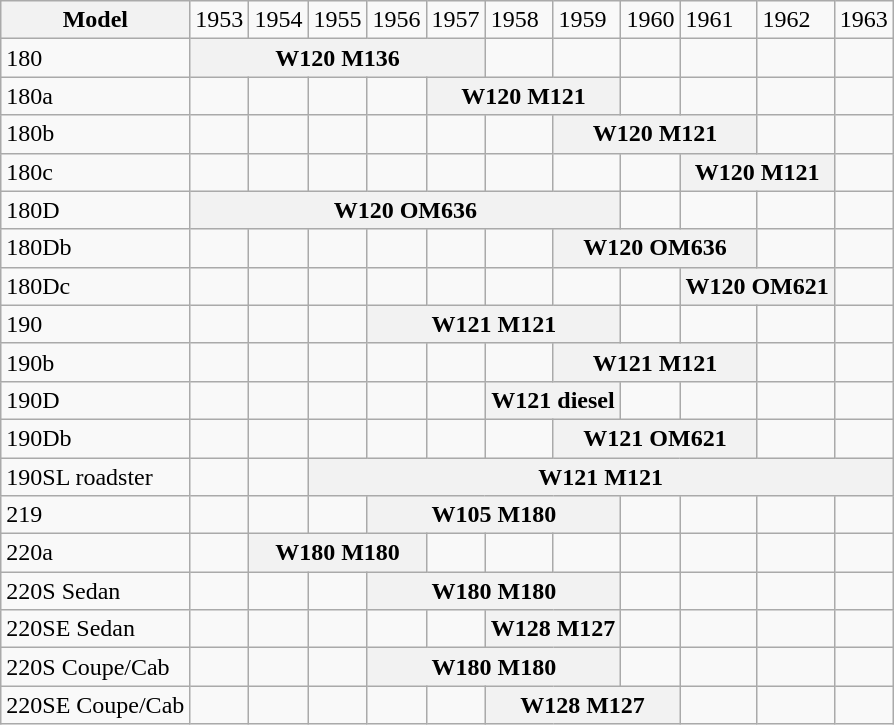<table class="wikitable">
<tr>
<th>Model</th>
<td>1953</td>
<td>1954</td>
<td>1955</td>
<td>1956</td>
<td>1957</td>
<td>1958</td>
<td>1959</td>
<td>1960</td>
<td>1961</td>
<td>1962</td>
<td>1963</td>
</tr>
<tr>
<td>180</td>
<th colspan="5">W120 M136</th>
<td></td>
<td></td>
<td></td>
<td></td>
<td></td>
<td></td>
</tr>
<tr>
<td>180a</td>
<td></td>
<td></td>
<td></td>
<td></td>
<th colspan="3">W120 M121</th>
<td></td>
<td></td>
<td></td>
<td></td>
</tr>
<tr>
<td>180b</td>
<td></td>
<td></td>
<td></td>
<td></td>
<td></td>
<td></td>
<th colspan="3">W120 M121</th>
<td></td>
<td></td>
</tr>
<tr>
<td>180c</td>
<td></td>
<td></td>
<td></td>
<td></td>
<td></td>
<td></td>
<td></td>
<td></td>
<th colspan="2">W120 M121</th>
<td></td>
</tr>
<tr>
<td>180D</td>
<th colspan="7">W120 OM636</th>
<td></td>
<td></td>
<td></td>
<td></td>
</tr>
<tr>
<td>180Db</td>
<td></td>
<td></td>
<td></td>
<td></td>
<td></td>
<td></td>
<th colspan="3">W120 OM636</th>
<td></td>
<td></td>
</tr>
<tr>
<td>180Dc</td>
<td></td>
<td></td>
<td></td>
<td></td>
<td></td>
<td></td>
<td></td>
<td></td>
<th colspan="2">W120 OM621</th>
<td></td>
</tr>
<tr>
<td>190</td>
<td></td>
<td></td>
<td></td>
<th colspan="4">W121 M121</th>
<td></td>
<td></td>
<td></td>
<td></td>
</tr>
<tr>
<td>190b</td>
<td></td>
<td></td>
<td></td>
<td></td>
<td></td>
<td></td>
<th colspan="3">W121 M121</th>
<td></td>
<td></td>
</tr>
<tr>
<td>190D</td>
<td></td>
<td></td>
<td></td>
<td></td>
<td></td>
<th colspan="2">W121 diesel</th>
<td></td>
<td></td>
<td></td>
<td></td>
</tr>
<tr>
<td>190Db</td>
<td></td>
<td></td>
<td></td>
<td></td>
<td></td>
<td></td>
<th colspan="3">W121 OM621</th>
<td></td>
<td></td>
</tr>
<tr>
<td>190SL roadster</td>
<td></td>
<td></td>
<th colspan="9">W121 M121</th>
</tr>
<tr>
<td>219</td>
<td></td>
<td></td>
<td></td>
<th colspan="4">W105 M180</th>
<td></td>
<td></td>
<td></td>
<td></td>
</tr>
<tr>
<td>220a</td>
<td></td>
<th colspan="3">W180 M180</th>
<td></td>
<td></td>
<td></td>
<td></td>
<td></td>
<td></td>
<td></td>
</tr>
<tr>
<td>220S Sedan</td>
<td></td>
<td></td>
<td></td>
<th colspan="4">W180 M180</th>
<td></td>
<td></td>
<td></td>
<td></td>
</tr>
<tr>
<td>220SE Sedan</td>
<td></td>
<td></td>
<td></td>
<td></td>
<td></td>
<th colspan="2">W128 M127</th>
<td></td>
<td></td>
<td></td>
<td></td>
</tr>
<tr>
<td>220S Coupe/Cab</td>
<td></td>
<td></td>
<td></td>
<th colspan="4">W180 M180</th>
<td></td>
<td></td>
<td></td>
<td></td>
</tr>
<tr>
<td>220SE Coupe/Cab</td>
<td></td>
<td></td>
<td></td>
<td></td>
<td></td>
<th colspan="3">W128 M127</th>
<td></td>
<td></td>
<td></td>
</tr>
</table>
